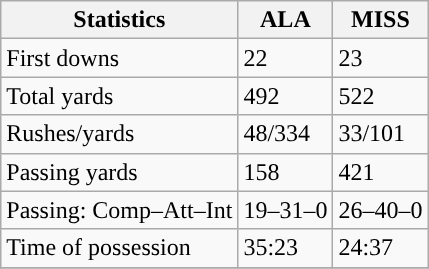<table class="wikitable" style="float: left;">
<tr>
<th>Statistics</th>
<th>ALA</th>
<th>MISS</th>
</tr>
<tr>
<td>First downs</td>
<td>22</td>
<td>23</td>
</tr>
<tr>
<td>Total yards</td>
<td>492</td>
<td>522</td>
</tr>
<tr>
<td>Rushes/yards</td>
<td>48/334</td>
<td>33/101</td>
</tr>
<tr>
<td>Passing yards</td>
<td>158</td>
<td>421</td>
</tr>
<tr>
<td>Passing: Comp–Att–Int</td>
<td>19–31–0</td>
<td>26–40–0</td>
</tr>
<tr>
<td>Time of possession</td>
<td>35:23</td>
<td>24:37</td>
</tr>
<tr>
</tr>
</table>
